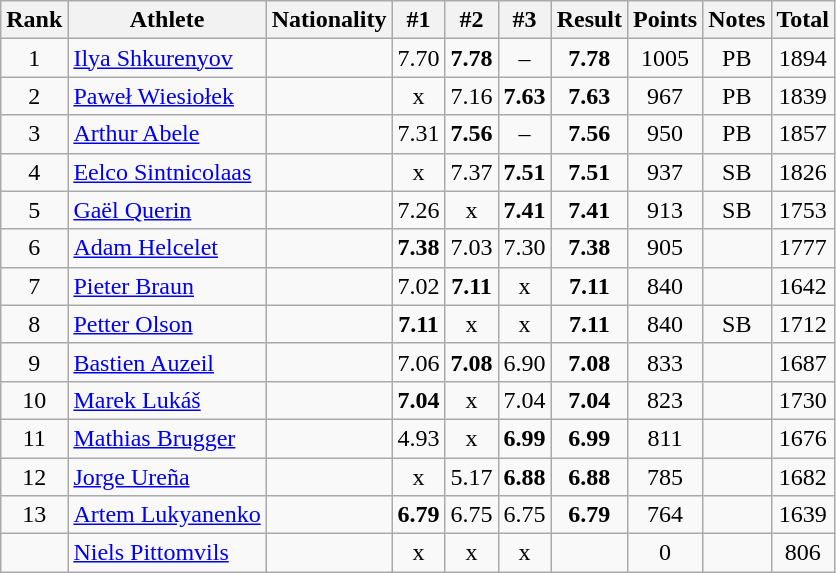<table class="wikitable sortable" style="text-align:center">
<tr>
<th>Rank</th>
<th>Athlete</th>
<th>Nationality</th>
<th>#1</th>
<th>#2</th>
<th>#3</th>
<th>Result</th>
<th>Points</th>
<th>Notes</th>
<th>Total</th>
</tr>
<tr>
<td>1</td>
<td align=left><a href='#'>Ilya Shkurenyov</a></td>
<td align=left></td>
<td>7.70</td>
<td><strong>7.78</strong></td>
<td>–</td>
<td><strong>7.78</strong></td>
<td>1005</td>
<td>PB</td>
<td>1894</td>
</tr>
<tr>
<td>2</td>
<td align=left><a href='#'>Paweł Wiesiołek</a></td>
<td align=left></td>
<td>x</td>
<td>7.16</td>
<td><strong>7.63</strong></td>
<td><strong>7.63</strong></td>
<td>967</td>
<td>PB</td>
<td>1839</td>
</tr>
<tr>
<td>3</td>
<td align=left><a href='#'>Arthur Abele</a></td>
<td align=left></td>
<td>7.31</td>
<td><strong>7.56</strong></td>
<td>–</td>
<td><strong>7.56</strong></td>
<td>950</td>
<td>PB</td>
<td>1857</td>
</tr>
<tr>
<td>4</td>
<td align=left><a href='#'>Eelco Sintnicolaas</a></td>
<td align=left></td>
<td>x</td>
<td>7.37</td>
<td><strong>7.51</strong></td>
<td><strong>7.51</strong></td>
<td>937</td>
<td>SB</td>
<td>1826</td>
</tr>
<tr>
<td>5</td>
<td align=left><a href='#'>Gaël Querin</a></td>
<td align=left></td>
<td>7.26</td>
<td>x</td>
<td><strong>7.41</strong></td>
<td><strong>7.41</strong></td>
<td>913</td>
<td>SB</td>
<td>1753</td>
</tr>
<tr>
<td>6</td>
<td align=left><a href='#'>Adam Helcelet</a></td>
<td align=left></td>
<td><strong>7.38</strong></td>
<td>7.03</td>
<td>7.30</td>
<td><strong>7.38</strong></td>
<td>905</td>
<td></td>
<td>1777</td>
</tr>
<tr>
<td>7</td>
<td align=left><a href='#'>Pieter Braun</a></td>
<td align=left></td>
<td>7.02</td>
<td><strong>7.11</strong></td>
<td>x</td>
<td><strong>7.11</strong></td>
<td>840</td>
<td></td>
<td>1642</td>
</tr>
<tr>
<td>8</td>
<td align=left><a href='#'>Petter Olson</a></td>
<td align=left></td>
<td><strong>7.11</strong></td>
<td>x</td>
<td>x</td>
<td><strong>7.11</strong></td>
<td>840</td>
<td>SB</td>
<td>1712</td>
</tr>
<tr>
<td>9</td>
<td align=left><a href='#'>Bastien Auzeil</a></td>
<td align=left></td>
<td>7.06</td>
<td><strong>7.08</strong></td>
<td>6.90</td>
<td><strong>7.08</strong></td>
<td>833</td>
<td></td>
<td>1687</td>
</tr>
<tr>
<td>10</td>
<td align=left><a href='#'>Marek Lukáš</a></td>
<td align=left></td>
<td><strong>7.04</strong></td>
<td>x</td>
<td>7.04</td>
<td><strong>7.04</strong></td>
<td>823</td>
<td></td>
<td>1730</td>
</tr>
<tr>
<td>11</td>
<td align=left><a href='#'>Mathias Brugger</a></td>
<td align=left></td>
<td>4.93</td>
<td>x</td>
<td><strong>6.99</strong></td>
<td><strong>6.99</strong></td>
<td>811</td>
<td></td>
<td>1676</td>
</tr>
<tr>
<td>12</td>
<td align=left><a href='#'>Jorge Ureña</a></td>
<td align=left></td>
<td>x</td>
<td>5.17</td>
<td><strong>6.88</strong></td>
<td><strong>6.88</strong></td>
<td>785</td>
<td></td>
<td>1682</td>
</tr>
<tr>
<td>13</td>
<td align=left><a href='#'>Artem Lukyanenko</a></td>
<td align=left></td>
<td><strong>6.79</strong></td>
<td>6.75</td>
<td>6.75</td>
<td><strong>6.79</strong></td>
<td>764</td>
<td></td>
<td>1639</td>
</tr>
<tr>
<td></td>
<td align=left><a href='#'>Niels Pittomvils</a></td>
<td align=left></td>
<td>x</td>
<td>x</td>
<td>x</td>
<td><strong></strong></td>
<td>0</td>
<td></td>
<td>806</td>
</tr>
</table>
